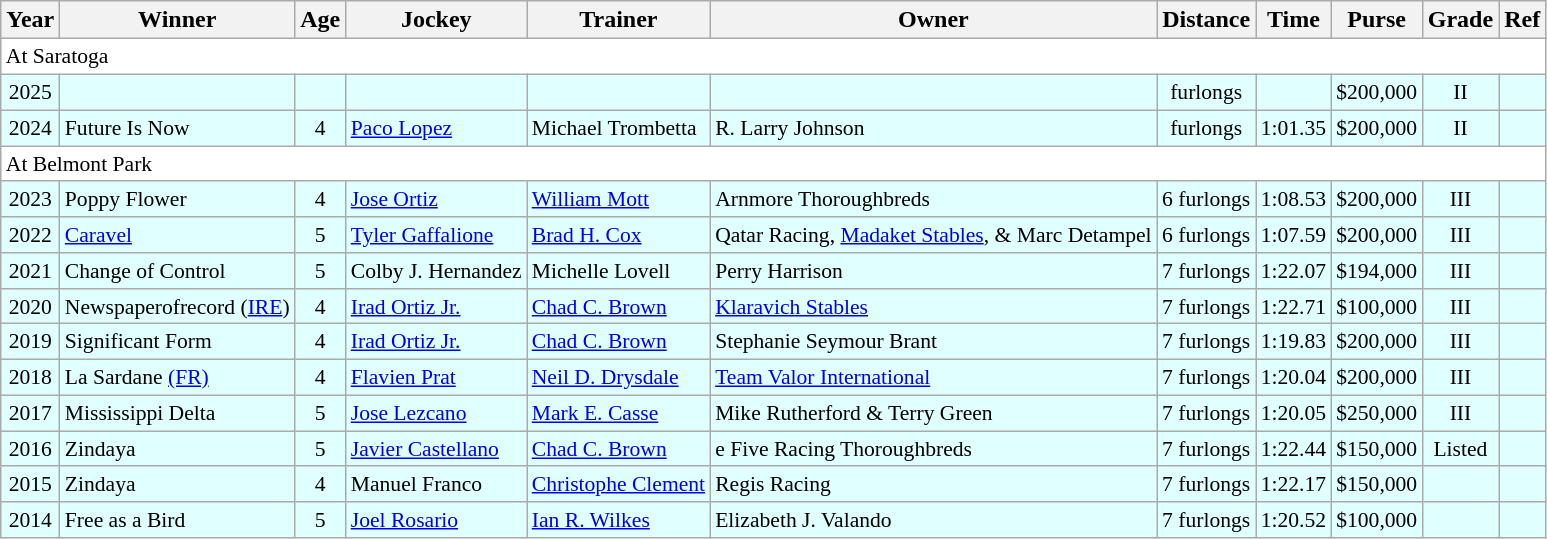<table class="wikitable sortable">
<tr>
<th>Year</th>
<th>Winner</th>
<th>Age</th>
<th>Jockey</th>
<th>Trainer</th>
<th>Owner</th>
<th>Distance</th>
<th>Time</th>
<th>Purse</th>
<th>Grade</th>
<th>Ref</th>
</tr>
<tr style="font-size:90%; background-color:white">
<td align="left" colspan=11>At Saratoga</td>
</tr>
<tr style="font-size:90%; background-color:lightcyan">
<td align="center">2025</td>
<td></td>
<td align="center"></td>
<td></td>
<td></td>
<td></td>
<td align="center"> furlongs</td>
<td align="center"></td>
<td align="center">$200,000</td>
<td align="center">II</td>
<td></td>
</tr>
<tr style="font-size:90%; background-color:lightcyan">
<td align=center>2024</td>
<td>Future Is Now</td>
<td align=center>4</td>
<td><a href='#'>Paco Lopez</a></td>
<td>Michael Trombetta</td>
<td>R. Larry Johnson</td>
<td align=center> furlongs</td>
<td align=center>1:01.35</td>
<td align=center>$200,000</td>
<td align=center>II</td>
<td></td>
</tr>
<tr style="font-size:90%; background-color:white">
<td align="left" colspan=11>At Belmont Park</td>
</tr>
<tr style="font-size:90%; background-color:lightcyan">
<td align=center>2023</td>
<td>Poppy Flower</td>
<td align=center>4</td>
<td><a href='#'>Jose Ortiz</a></td>
<td><a href='#'>William Mott</a></td>
<td>Arnmore Thoroughbreds</td>
<td align=center>6 furlongs</td>
<td align=center>1:08.53</td>
<td align=center>$200,000</td>
<td align=center>III</td>
<td></td>
</tr>
<tr style="font-size:90%; background-color:lightcyan">
<td align=center>2022</td>
<td><a href='#'>Caravel</a></td>
<td align=center>5</td>
<td><a href='#'>Tyler Gaffalione</a></td>
<td><a href='#'>Brad H. Cox</a></td>
<td>Qatar Racing, <a href='#'>Madaket Stables</a>, & Marc Detampel</td>
<td align=center>6 furlongs</td>
<td align=center>1:07.59</td>
<td align=center>$200,000</td>
<td align=center>III</td>
<td></td>
</tr>
<tr style="font-size:90%; background-color:lightcyan">
<td align=center>2021</td>
<td>Change of Control</td>
<td align=center>5</td>
<td>Colby J. Hernandez</td>
<td>Michelle Lovell</td>
<td>Perry Harrison</td>
<td align=center>7 furlongs</td>
<td align=center>1:22.07</td>
<td align=center>$194,000</td>
<td align=center>III</td>
<td></td>
</tr>
<tr style="font-size:90%; background-color:lightcyan">
<td align=center>2020</td>
<td>Newspaperofrecord (<a href='#'>IRE</a>)</td>
<td align=center>4</td>
<td><a href='#'>Irad Ortiz Jr.</a></td>
<td><a href='#'>Chad C. Brown</a></td>
<td><a href='#'>Klaravich Stables</a></td>
<td align=center>7 furlongs</td>
<td align=center>1:22.71</td>
<td align=center>$100,000</td>
<td align=center>III</td>
<td></td>
</tr>
<tr style="font-size:90%; background-color:lightcyan">
<td align=center>2019</td>
<td>Significant Form</td>
<td align=center>4</td>
<td><a href='#'>Irad Ortiz Jr.</a></td>
<td><a href='#'>Chad C. Brown</a></td>
<td>Stephanie Seymour Brant</td>
<td align=center>7 furlongs</td>
<td align=center>1:19.83</td>
<td align=center>$200,000</td>
<td align=center>III</td>
<td></td>
</tr>
<tr style="font-size:90%; background-color:lightcyan">
<td align=center>2018</td>
<td>La Sardane <a href='#'>(FR)</a></td>
<td align=center>4</td>
<td><a href='#'>Flavien Prat</a></td>
<td><a href='#'>Neil D. Drysdale</a></td>
<td><a href='#'>Team Valor International</a></td>
<td align=center>7 furlongs</td>
<td align=center>1:20.04</td>
<td align=center>$200,000</td>
<td align=center>III</td>
<td></td>
</tr>
<tr style="font-size:90%; background-color:lightcyan">
<td align=center>2017</td>
<td>Mississippi Delta</td>
<td align=center>5</td>
<td><a href='#'>Jose Lezcano</a></td>
<td><a href='#'>Mark E. Casse</a></td>
<td>Mike Rutherford & Terry Green</td>
<td align=center>7 furlongs</td>
<td align=center>1:20.05</td>
<td align=center>$250,000</td>
<td align=center>III</td>
<td></td>
</tr>
<tr style="font-size:90%; background-color:lightcyan">
<td align=center>2016</td>
<td>Zindaya</td>
<td align=center>5</td>
<td><a href='#'>Javier Castellano</a></td>
<td><a href='#'>Chad C. Brown</a></td>
<td>e Five Racing Thoroughbreds</td>
<td align=center>7 furlongs</td>
<td align=center>1:22.44</td>
<td align=center>$150,000</td>
<td align=center>Listed</td>
<td></td>
</tr>
<tr style="font-size:90%; background-color:lightcyan">
<td align=center>2015</td>
<td>Zindaya</td>
<td align=center>4</td>
<td>Manuel Franco</td>
<td><a href='#'>Christophe Clement</a></td>
<td>Regis Racing</td>
<td align=center>7 furlongs</td>
<td align=center>1:22.17</td>
<td align=center>$150,000</td>
<td align=center></td>
<td></td>
</tr>
<tr style="font-size:90%; background-color:lightcyan">
<td align=center>2014</td>
<td>Free as a Bird</td>
<td align=center>5</td>
<td><a href='#'>Joel Rosario</a></td>
<td><a href='#'>Ian R. Wilkes</a></td>
<td>Elizabeth J. Valando</td>
<td align=center>7 furlongs</td>
<td align=center>1:20.52</td>
<td align=center>$100,000</td>
<td align=center></td>
<td></td>
</tr>
</table>
